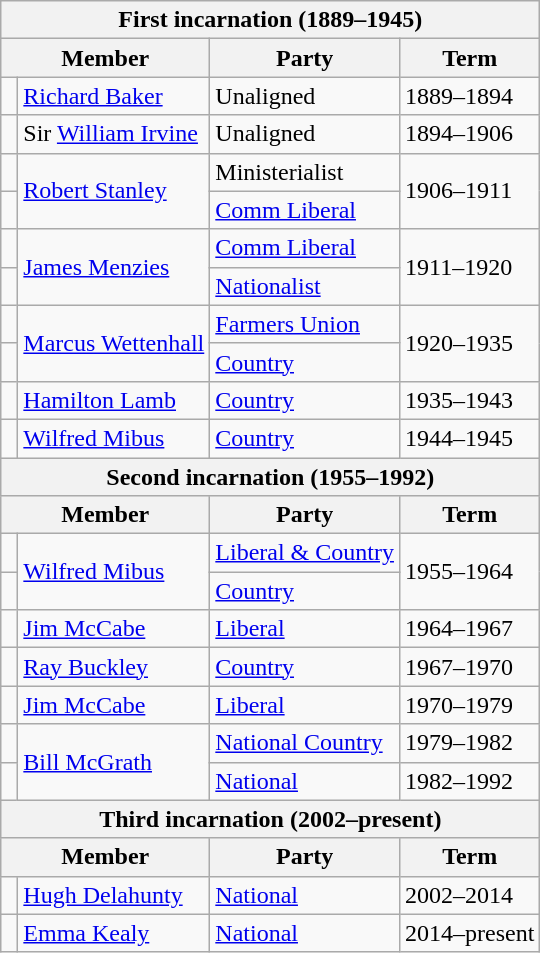<table class="wikitable">
<tr>
<th colspan="4">First incarnation (1889–1945)</th>
</tr>
<tr>
<th colspan="2">Member</th>
<th>Party</th>
<th>Term</th>
</tr>
<tr>
<td> </td>
<td><a href='#'>Richard Baker</a></td>
<td>Unaligned</td>
<td>1889–1894</td>
</tr>
<tr>
<td> </td>
<td>Sir <a href='#'>William Irvine</a></td>
<td>Unaligned</td>
<td>1894–1906</td>
</tr>
<tr>
<td> </td>
<td rowspan="2"><a href='#'>Robert Stanley</a></td>
<td>Ministerialist</td>
<td rowspan="2">1906–1911</td>
</tr>
<tr>
<td> </td>
<td><a href='#'>Comm Liberal</a></td>
</tr>
<tr>
<td> </td>
<td rowspan="2"><a href='#'>James Menzies</a></td>
<td><a href='#'>Comm Liberal</a></td>
<td rowspan="2">1911–1920</td>
</tr>
<tr>
<td> </td>
<td><a href='#'>Nationalist</a></td>
</tr>
<tr>
<td> </td>
<td rowspan="2"><a href='#'>Marcus Wettenhall</a></td>
<td><a href='#'>Farmers Union</a></td>
<td rowspan="2">1920–1935</td>
</tr>
<tr>
<td> </td>
<td><a href='#'>Country</a></td>
</tr>
<tr>
<td> </td>
<td><a href='#'>Hamilton Lamb</a></td>
<td><a href='#'>Country</a></td>
<td>1935–1943</td>
</tr>
<tr>
<td> </td>
<td><a href='#'>Wilfred Mibus</a></td>
<td><a href='#'>Country</a></td>
<td>1944–1945</td>
</tr>
<tr>
<th colspan="4">Second incarnation (1955–1992)</th>
</tr>
<tr>
<th colspan="2">Member</th>
<th>Party</th>
<th>Term</th>
</tr>
<tr>
<td> </td>
<td rowspan="2"><a href='#'>Wilfred Mibus</a></td>
<td><a href='#'>Liberal & Country</a></td>
<td rowspan="2">1955–1964</td>
</tr>
<tr>
<td> </td>
<td><a href='#'>Country</a></td>
</tr>
<tr>
<td> </td>
<td><a href='#'>Jim McCabe</a></td>
<td><a href='#'>Liberal</a></td>
<td>1964–1967</td>
</tr>
<tr>
<td> </td>
<td><a href='#'>Ray Buckley</a></td>
<td><a href='#'>Country</a></td>
<td>1967–1970</td>
</tr>
<tr>
<td> </td>
<td><a href='#'>Jim McCabe</a></td>
<td><a href='#'>Liberal</a></td>
<td>1970–1979</td>
</tr>
<tr>
<td> </td>
<td rowspan="2"><a href='#'>Bill McGrath</a></td>
<td><a href='#'>National Country</a></td>
<td>1979–1982</td>
</tr>
<tr>
<td> </td>
<td><a href='#'>National</a></td>
<td>1982–1992</td>
</tr>
<tr>
<th colspan="4">Third incarnation (2002–present)</th>
</tr>
<tr>
<th colspan="2">Member</th>
<th>Party</th>
<th>Term</th>
</tr>
<tr>
<td> </td>
<td><a href='#'>Hugh Delahunty</a></td>
<td><a href='#'>National</a></td>
<td>2002–2014</td>
</tr>
<tr>
<td> </td>
<td><a href='#'>Emma Kealy</a></td>
<td><a href='#'>National</a></td>
<td>2014–present</td>
</tr>
</table>
